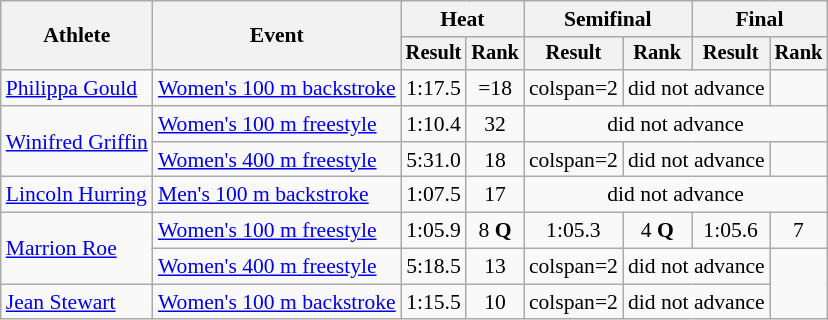<table class="wikitable" style="font-size:90%;text-align:center;">
<tr>
<th rowspan=2>Athlete</th>
<th rowspan=2>Event</th>
<th colspan=2>Heat</th>
<th colspan=2>Semifinal</th>
<th colspan=2>Final</th>
</tr>
<tr style="font-size:95%">
<th>Result</th>
<th>Rank</th>
<th>Result</th>
<th>Rank</th>
<th>Result</th>
<th>Rank</th>
</tr>
<tr align=center>
<td align=left><a href='#'>Philippa Gould</a></td>
<td align=left><a href='#'>Women's 100 m backstroke</a></td>
<td>1:17.5</td>
<td>=18</td>
<td>colspan=2 </td>
<td colspan=2>did not advance</td>
</tr>
<tr align=center>
<td align=left rowspan=2><a href='#'>Winifred Griffin</a></td>
<td align=left><a href='#'>Women's 100 m freestyle</a></td>
<td>1:10.4</td>
<td>32</td>
<td colspan=4>did not advance</td>
</tr>
<tr align=center>
<td align=left><a href='#'>Women's 400 m freestyle</a></td>
<td>5:31.0</td>
<td>18</td>
<td>colspan=2 </td>
<td colspan=2>did not advance</td>
</tr>
<tr align=center>
<td align=left><a href='#'>Lincoln Hurring</a></td>
<td align=left><a href='#'>Men's 100 m backstroke</a></td>
<td>1:07.5</td>
<td>17</td>
<td colspan=4>did not advance</td>
</tr>
<tr align=center>
<td align=left rowspan=2><a href='#'>Marrion Roe</a></td>
<td align=left><a href='#'>Women's 100 m freestyle</a></td>
<td>1:05.9</td>
<td>8 <strong>Q</strong></td>
<td>1:05.3</td>
<td>4 <strong>Q</strong></td>
<td>1:05.6</td>
<td>7</td>
</tr>
<tr align=center>
<td align=left><a href='#'>Women's 400 m freestyle</a></td>
<td>5:18.5</td>
<td>13</td>
<td>colspan=2 </td>
<td colspan=2>did not advance</td>
</tr>
<tr align=center>
<td align=left><a href='#'>Jean Stewart</a></td>
<td align=left><a href='#'>Women's 100 m backstroke</a></td>
<td>1:15.5</td>
<td>10</td>
<td>colspan=2 </td>
<td colspan=2>did not advance</td>
</tr>
</table>
